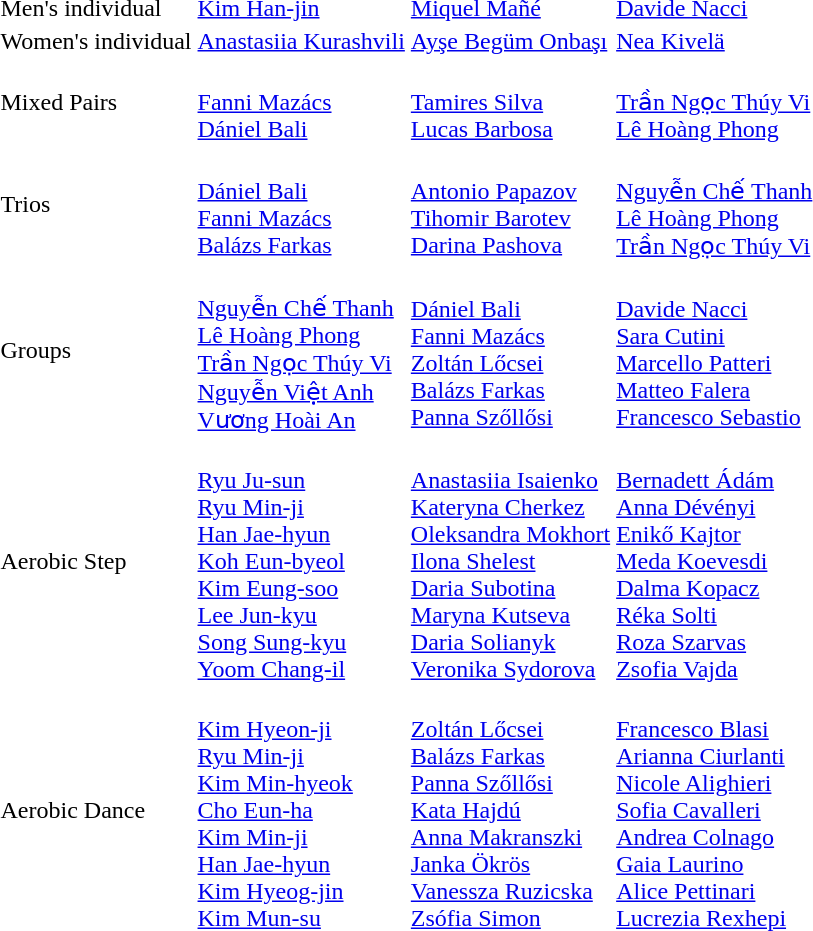<table>
<tr>
<td>Men's individual</td>
<td><a href='#'>Kim Han-jin</a><br></td>
<td><a href='#'>Miquel Mañé</a><br></td>
<td><a href='#'>Davide Nacci</a><br></td>
</tr>
<tr>
<td>Women's individual</td>
<td><a href='#'>Anastasiia Kurashvili</a><br></td>
<td><a href='#'>Ayşe Begüm Onbaşı</a><br></td>
<td><a href='#'>Nea Kivelä</a><br></td>
</tr>
<tr>
<td>Mixed Pairs</td>
<td><br><a href='#'>Fanni Mazács</a><br><a href='#'>Dániel Bali</a></td>
<td><br><a href='#'>Tamires Silva</a><br><a href='#'>Lucas Barbosa</a></td>
<td><br><a href='#'>Trần Ngọc Thúy Vi</a><br><a href='#'>Lê Hoàng Phong</a></td>
</tr>
<tr>
<td>Trios</td>
<td><br><a href='#'>Dániel Bali</a><br><a href='#'>Fanni Mazács</a><br><a href='#'>Balázs Farkas</a></td>
<td><br><a href='#'>Antonio Papazov</a><br><a href='#'>Tihomir Barotev</a><br><a href='#'>Darina Pashova</a></td>
<td><br><a href='#'>Nguyễn Chế Thanh</a><br><a href='#'>Lê Hoàng Phong</a><br><a href='#'>Trần Ngọc Thúy Vi</a></td>
</tr>
<tr>
<td>Groups</td>
<td><br><a href='#'>Nguyễn Chế Thanh</a><br><a href='#'>Lê Hoàng Phong</a><br><a href='#'>Trần Ngọc Thúy Vi</a><br><a href='#'>Nguyễn Việt Anh</a><br><a href='#'>Vương Hoài An</a></td>
<td><br><a href='#'>Dániel Bali</a> <br><a href='#'>Fanni Mazács</a> <br><a href='#'>Zoltán Lőcsei</a><br><a href='#'>Balázs Farkas</a><br><a href='#'>Panna Szőllősi</a></td>
<td><br><a href='#'>Davide Nacci</a><br><a href='#'>Sara Cutini</a><br><a href='#'>Marcello Patteri</a><br><a href='#'>Matteo Falera</a><br><a href='#'>Francesco Sebastio</a></td>
</tr>
<tr>
<td>Aerobic Step</td>
<td><br><a href='#'>Ryu Ju-sun</a><br><a href='#'>Ryu Min-ji</a><br><a href='#'>Han Jae-hyun</a><br><a href='#'>Koh Eun-byeol</a><br><a href='#'>Kim Eung-soo</a><br><a href='#'>Lee Jun-kyu</a><br><a href='#'>Song Sung-kyu</a><br><a href='#'>Yoom Chang-il</a></td>
<td><br><a href='#'>Anastasiia Isaienko</a><br><a href='#'>Kateryna Cherkez</a><br><a href='#'>Oleksandra Mokhort</a><br><a href='#'>Ilona Shelest</a><br><a href='#'>Daria Subotina</a><br><a href='#'>Maryna Kutseva</a><br><a href='#'>Daria Solianyk</a><br><a href='#'>Veronika Sydorova</a></td>
<td><br><a href='#'>Bernadett Ádám</a><br><a href='#'>Anna Dévényi</a><br><a href='#'>Enikő Kajtor</a><br><a href='#'>Meda Koevesdi</a><br><a href='#'>Dalma Kopacz</a><br><a href='#'>Réka Solti</a><br><a href='#'>Roza Szarvas</a><br><a href='#'>Zsofia Vajda</a></td>
</tr>
<tr>
<td>Aerobic Dance</td>
<td><br><a href='#'>Kim Hyeon-ji</a><br><a href='#'>Ryu Min-ji</a><br><a href='#'>Kim Min-hyeok</a><br><a href='#'>Cho Eun-ha</a><br><a href='#'>Kim Min-ji</a><br><a href='#'>Han Jae-hyun</a><br><a href='#'>Kim Hyeog-jin</a><br><a href='#'>Kim Mun-su</a></td>
<td><br><a href='#'>Zoltán Lőcsei</a><br><a href='#'>Balázs Farkas</a> <br><a href='#'>Panna Szőllősi</a><br><a href='#'>Kata Hajdú</a><br><a href='#'>Anna Makranszki</a><br><a href='#'>Janka Ökrös</a><br><a href='#'>Vanessza Ruzicska</a><br><a href='#'>Zsófia Simon</a></td>
<td><br><a href='#'>Francesco Blasi</a><br><a href='#'>Arianna Ciurlanti</a><br><a href='#'>Nicole Alighieri</a><br><a href='#'>Sofia Cavalleri</a><br><a href='#'>Andrea Colnago</a><br><a href='#'>Gaia Laurino</a><br><a href='#'>Alice Pettinari</a><br><a href='#'>Lucrezia Rexhepi</a></td>
</tr>
</table>
